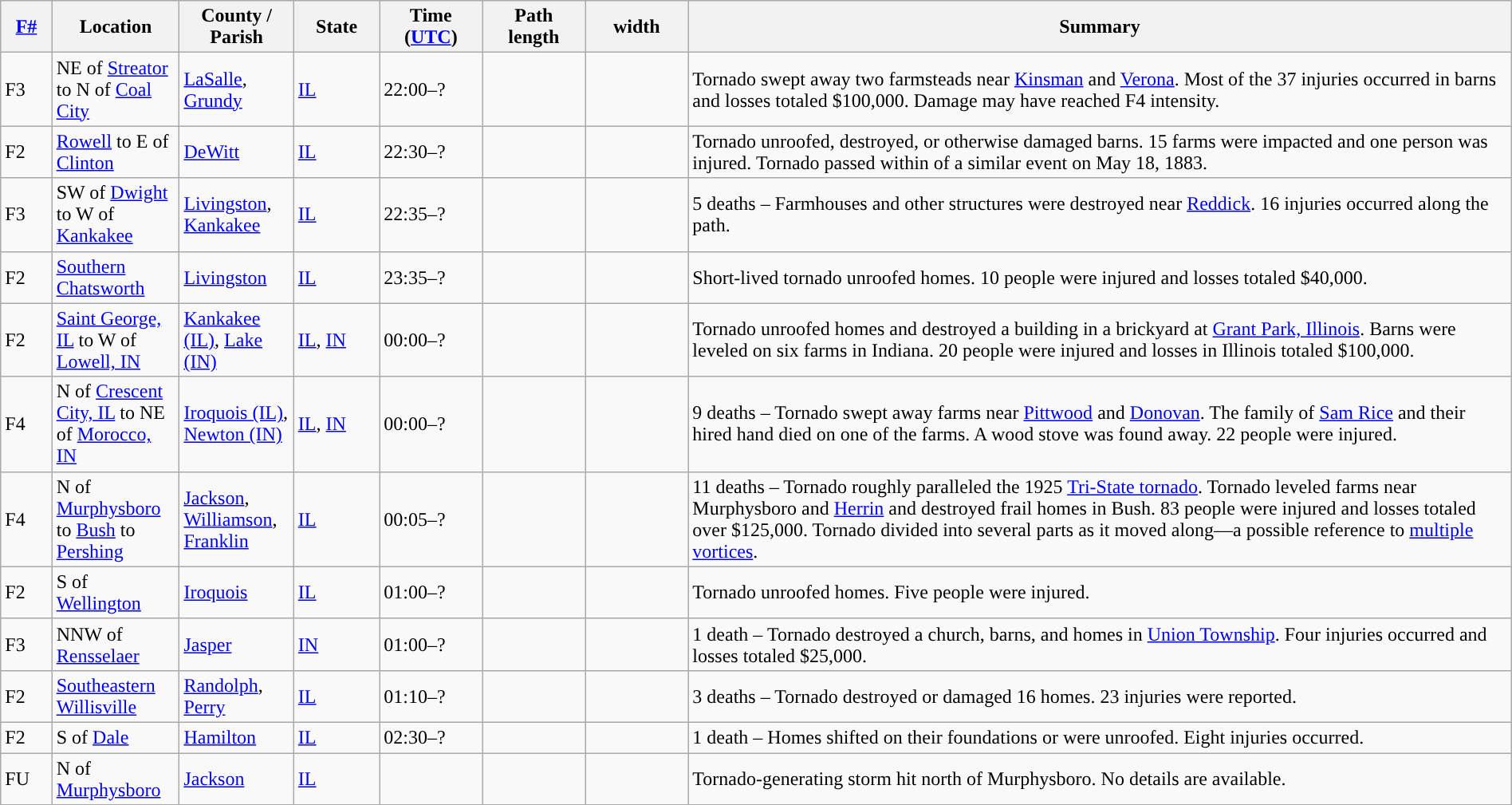<table class="wikitable sortable" style="width:100%;">
<tr>
<th scope="col"  style="width:3%; text-align:center;"><a href='#'>F#</a></th>
<th scope="col"  style="width:7%; text-align:center;" class="unsortable">Location</th>
<th scope="col"  style="width:6%; text-align:center;" class="unsortable">County / Parish</th>
<th scope="col"  style="width:5%; text-align:center;">State</th>
<th scope="col"  style="width:6%; text-align:center;">Time (<a href='#'>UTC</a>)</th>
<th scope="col"  style="width:6%; text-align:center;">Path length</th>
<th scope="col"  style="width:6%; text-align:center;"> width</th>
<th scope="col" class="unsortable" style="width:48%; text-align:center;">Summary</th>
</tr>
<tr>
<td>F3</td>
<td>NE of <a href='#'>Streator</a> to N of <a href='#'>Coal City</a></td>
<td><a href='#'>LaSalle</a>, <a href='#'>Grundy</a></td>
<td><a href='#'>IL</a></td>
<td>22:00–?</td>
<td></td>
<td></td>
<td>Tornado swept away two farmsteads near <a href='#'>Kinsman</a> and <a href='#'>Verona</a>. Most of the 37 injuries occurred in barns and losses totaled $100,000. Damage may have reached F4 intensity.</td>
</tr>
<tr>
<td>F2</td>
<td><a href='#'>Rowell</a> to E of <a href='#'>Clinton</a></td>
<td><a href='#'>DeWitt</a></td>
<td><a href='#'>IL</a></td>
<td>22:30–?</td>
<td></td>
<td></td>
<td>Tornado unroofed, destroyed, or otherwise damaged barns. 15 farms were impacted and one person was injured. Tornado passed within  of a similar event on May 18, 1883.</td>
</tr>
<tr>
<td>F3</td>
<td>SW of <a href='#'>Dwight</a> to W of <a href='#'>Kankakee</a></td>
<td><a href='#'>Livingston</a>, <a href='#'>Kankakee</a></td>
<td><a href='#'>IL</a></td>
<td>22:35–?</td>
<td></td>
<td></td>
<td>5 deaths – Farmhouses and other structures were destroyed near <a href='#'>Reddick</a>. 16 injuries occurred along the path.</td>
</tr>
<tr>
<td>F2</td>
<td><a href='#'>Southern Chatsworth</a></td>
<td><a href='#'>Livingston</a></td>
<td><a href='#'>IL</a></td>
<td>23:35–?</td>
<td></td>
<td></td>
<td>Short-lived tornado unroofed homes. 10 people were injured and losses totaled $40,000.</td>
</tr>
<tr>
<td>F2</td>
<td><a href='#'>Saint George, IL</a> to W of <a href='#'>Lowell, IN</a></td>
<td><a href='#'>Kankakee (IL)</a>, <a href='#'>Lake (IN)</a></td>
<td><a href='#'>IL</a>, <a href='#'>IN</a></td>
<td>00:00–?</td>
<td></td>
<td></td>
<td>Tornado unroofed homes and destroyed a building in a brickyard at <a href='#'>Grant Park, Illinois</a>. Barns were leveled on six farms in Indiana. 20 people were injured and losses in Illinois totaled $100,000.</td>
</tr>
<tr>
<td>F4</td>
<td>N of <a href='#'>Crescent City, IL</a> to NE of <a href='#'>Morocco, IN</a></td>
<td><a href='#'>Iroquois (IL)</a>, <a href='#'>Newton (IN)</a></td>
<td><a href='#'>IL</a>, <a href='#'>IN</a></td>
<td>00:00–?</td>
<td></td>
<td></td>
<td>9 deaths – Tornado swept away farms near <a href='#'>Pittwood</a> and <a href='#'>Donovan</a>. The family of <a href='#'>Sam Rice</a> and their hired hand died on one of the farms. A wood stove was found  away. 22 people were injured.</td>
</tr>
<tr>
<td>F4</td>
<td>N of <a href='#'>Murphysboro</a> to <a href='#'>Bush</a> to <a href='#'>Pershing</a></td>
<td><a href='#'>Jackson</a>, <a href='#'>Williamson</a>, <a href='#'>Franklin</a></td>
<td><a href='#'>IL</a></td>
<td>00:05–?</td>
<td></td>
<td></td>
<td>11 deaths – Tornado roughly paralleled the 1925 <a href='#'>Tri-State tornado</a>. Tornado leveled farms near Murphysboro and <a href='#'>Herrin</a> and destroyed frail homes in Bush. 83 people were injured and losses totaled over $125,000. Tornado divided into several parts as it moved along—a possible reference to <a href='#'>multiple vortices</a>.</td>
</tr>
<tr>
<td>F2</td>
<td>S of <a href='#'>Wellington</a></td>
<td><a href='#'>Iroquois</a></td>
<td><a href='#'>IL</a></td>
<td>01:00–?</td>
<td></td>
<td></td>
<td>Tornado unroofed homes. Five people were injured.</td>
</tr>
<tr>
<td>F3</td>
<td>NNW of <a href='#'>Rensselaer</a></td>
<td><a href='#'>Jasper</a></td>
<td><a href='#'>IN</a></td>
<td>01:00–?</td>
<td></td>
<td></td>
<td>1 death – Tornado destroyed a church, barns, and homes in <a href='#'>Union Township</a>. Four injuries occurred and losses totaled $25,000.</td>
</tr>
<tr>
<td>F2</td>
<td><a href='#'>Southeastern Willisville</a></td>
<td><a href='#'>Randolph</a>, <a href='#'>Perry</a></td>
<td><a href='#'>IL</a></td>
<td>01:10–?</td>
<td></td>
<td></td>
<td>3 deaths – Tornado destroyed or damaged 16 homes. 23 injuries were reported.</td>
</tr>
<tr>
<td>F2</td>
<td>S of <a href='#'>Dale</a></td>
<td><a href='#'>Hamilton</a></td>
<td><a href='#'>IL</a></td>
<td>02:30–?</td>
<td></td>
<td></td>
<td>1 death – Homes shifted on their foundations or were unroofed. Eight injuries occurred.</td>
</tr>
<tr>
<td bgcolor=>FU</td>
<td>N of <a href='#'>Murphysboro</a></td>
<td><a href='#'>Jackson</a></td>
<td><a href='#'>IL</a></td>
<td></td>
<td></td>
<td></td>
<td>Tornado-generating storm hit  north of Murphysboro. No details are available.</td>
</tr>
</table>
